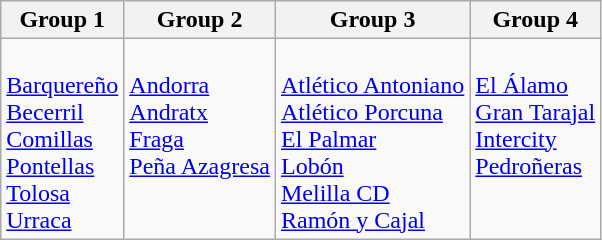<table class="wikitable">
<tr>
<th>Group 1</th>
<th>Group 2</th>
<th>Group 3</th>
<th>Group 4</th>
</tr>
<tr valign=top>
<td><br><a href='#'>Barquereño</a><br>
<a href='#'>Becerril</a><br>
<a href='#'>Comillas</a><br>
<a href='#'>Pontellas</a><br>
<a href='#'>Tolosa</a><br>
<a href='#'>Urraca</a></td>
<td><br><a href='#'>Andorra</a><br>
<a href='#'>Andratx</a><br>
<a href='#'>Fraga</a><br>
<a href='#'>Peña Azagresa</a></td>
<td><br><a href='#'>Atlético Antoniano</a><br>
<a href='#'>Atlético Porcuna</a><br>
<a href='#'>El Palmar</a><br>
<a href='#'>Lobón</a><br>
<a href='#'>Melilla CD</a><br>
<a href='#'>Ramón y Cajal</a></td>
<td><br><a href='#'>El Álamo</a><br>
<a href='#'>Gran Tarajal</a><br>
<a href='#'>Intercity</a><br>
<a href='#'>Pedroñeras</a></td>
</tr>
</table>
